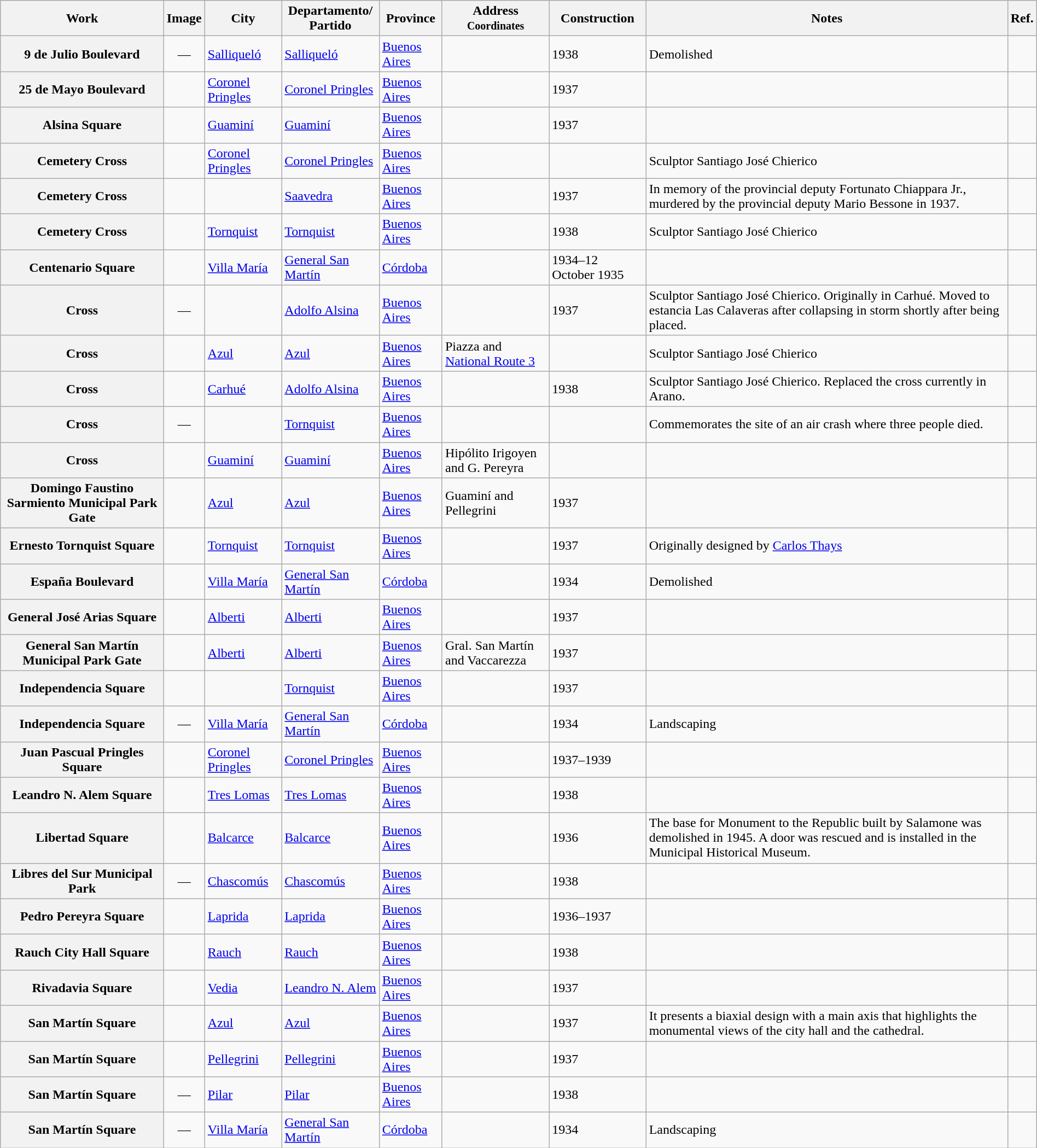<table class="wikitable sortable plainrowheaders" width=100%>
<tr>
<th scope=col>Work</th>
<th scope=col width=1% class="unsortable">Image</th>
<th scope=col>City</th>
<th scope=col>Departamento/<br>Partido</th>
<th scope=col>Province</th>
<th scope=col>Address<br><small>Coordinates</small></th>
<th scope=col>Construction</th>
<th scope=col class="unsortable">Notes</th>
<th scope=col width=1% class="unsortable">Ref.</th>
</tr>
<tr>
<th scope=row>9 de Julio Boulevard</th>
<td align=center>—</td>
<td><a href='#'>Salliqueló</a></td>
<td><a href='#'>Salliqueló</a></td>
<td><a href='#'>Buenos Aires</a></td>
<td><small></small></td>
<td>1938</td>
<td>Demolished</td>
<td></td>
</tr>
<tr>
<th scope=row>25 de Mayo Boulevard</th>
<td></td>
<td><a href='#'>Coronel Pringles</a></td>
<td><a href='#'>Coronel Pringles</a></td>
<td><a href='#'>Buenos Aires</a></td>
<td><small></small></td>
<td>1937</td>
<td></td>
<td></td>
</tr>
<tr>
<th scope=row>Alsina Square</th>
<td></td>
<td><a href='#'>Guaminí</a></td>
<td><a href='#'>Guaminí</a></td>
<td><a href='#'>Buenos Aires</a></td>
<td><small></small></td>
<td>1937</td>
<td></td>
<td></td>
</tr>
<tr>
<th scope=row>Cemetery Cross</th>
<td></td>
<td><a href='#'>Coronel Pringles</a></td>
<td><a href='#'>Coronel Pringles</a></td>
<td><a href='#'>Buenos Aires</a></td>
<td><small></small></td>
<td></td>
<td>Sculptor Santiago José Chierico</td>
<td></td>
</tr>
<tr>
<th scope=row>Cemetery Cross</th>
<td></td>
<td></td>
<td><a href='#'>Saavedra</a></td>
<td><a href='#'>Buenos Aires</a></td>
<td><small></small></td>
<td>1937</td>
<td>In memory of the provincial deputy Fortunato Chiappara Jr., murdered by the provincial deputy Mario Bessone in 1937.</td>
<td></td>
</tr>
<tr>
<th scope=row>Cemetery Cross</th>
<td></td>
<td><a href='#'>Tornquist</a></td>
<td><a href='#'>Tornquist</a></td>
<td><a href='#'>Buenos Aires</a></td>
<td><small></small></td>
<td>1938</td>
<td>Sculptor Santiago José Chierico</td>
<td></td>
</tr>
<tr>
<th scope=row>Centenario Square</th>
<td></td>
<td><a href='#'>Villa María</a></td>
<td><a href='#'>General San Martín</a></td>
<td><a href='#'>Córdoba</a></td>
<td><small></small></td>
<td>1934–12 October 1935</td>
<td></td>
<td></td>
</tr>
<tr>
<th scope=row>Cross</th>
<td align=center>—</td>
<td></td>
<td><a href='#'>Adolfo Alsina</a></td>
<td><a href='#'>Buenos Aires</a></td>
<td><small></small></td>
<td>1937</td>
<td>Sculptor Santiago José Chierico. Originally in Carhué. Moved to estancia Las Calaveras after collapsing in storm shortly after being placed.</td>
<td></td>
</tr>
<tr>
<th scope=row>Cross</th>
<td></td>
<td><a href='#'>Azul</a></td>
<td><a href='#'>Azul</a></td>
<td><a href='#'>Buenos Aires</a></td>
<td>Piazza and <a href='#'>National Route 3</a><br><small></small></td>
<td></td>
<td>Sculptor Santiago José Chierico</td>
<td></td>
</tr>
<tr>
<th scope=row>Cross</th>
<td></td>
<td><a href='#'>Carhué</a></td>
<td><a href='#'>Adolfo Alsina</a></td>
<td><a href='#'>Buenos Aires</a></td>
<td><small></small></td>
<td>1938</td>
<td>Sculptor Santiago José Chierico. Replaced the cross currently in Arano.</td>
<td></td>
</tr>
<tr>
<th scope=row>Cross</th>
<td align=center>—</td>
<td></td>
<td><a href='#'>Tornquist</a></td>
<td><a href='#'>Buenos Aires</a></td>
<td><small></small></td>
<td></td>
<td>Commemorates the site of an air crash where three people died.</td>
<td></td>
</tr>
<tr>
<th scope=row>Cross</th>
<td></td>
<td><a href='#'>Guaminí</a></td>
<td><a href='#'>Guaminí</a></td>
<td><a href='#'>Buenos Aires</a></td>
<td>Hipólito Irigoyen and G. Pereyra<br><small></small></td>
<td></td>
<td></td>
<td></td>
</tr>
<tr>
<th scope=row>Domingo Faustino Sarmiento Municipal Park Gate</th>
<td></td>
<td><a href='#'>Azul</a></td>
<td><a href='#'>Azul</a></td>
<td><a href='#'>Buenos Aires</a></td>
<td>Guaminí and Pellegrini<br><small></small></td>
<td>1937</td>
<td></td>
<td></td>
</tr>
<tr>
<th scope=row>Ernesto Tornquist Square</th>
<td></td>
<td><a href='#'>Tornquist</a></td>
<td><a href='#'>Tornquist</a></td>
<td><a href='#'>Buenos Aires</a></td>
<td><small></small></td>
<td>1937</td>
<td>Originally designed by <a href='#'>Carlos Thays</a></td>
<td></td>
</tr>
<tr>
<th scope=row>España Boulevard</th>
<td></td>
<td><a href='#'>Villa María</a></td>
<td><a href='#'>General San Martín</a></td>
<td><a href='#'>Córdoba</a></td>
<td><small></small></td>
<td>1934</td>
<td>Demolished</td>
<td></td>
</tr>
<tr>
<th scope=row>General José Arias Square</th>
<td></td>
<td><a href='#'>Alberti</a></td>
<td><a href='#'>Alberti</a></td>
<td><a href='#'>Buenos Aires</a></td>
<td><small></small></td>
<td>1937</td>
<td></td>
<td></td>
</tr>
<tr>
<th scope=row>General San Martín Municipal Park Gate</th>
<td></td>
<td><a href='#'>Alberti</a></td>
<td><a href='#'>Alberti</a></td>
<td><a href='#'>Buenos Aires</a></td>
<td>Gral. San Martín and Vaccarezza<br><small></small></td>
<td>1937</td>
<td></td>
<td></td>
</tr>
<tr>
<th scope=row>Independencia Square</th>
<td></td>
<td></td>
<td><a href='#'>Tornquist</a></td>
<td><a href='#'>Buenos Aires</a></td>
<td><small></small></td>
<td>1937</td>
<td></td>
<td></td>
</tr>
<tr>
<th scope=row>Independencia Square</th>
<td align=center>—</td>
<td><a href='#'>Villa María</a></td>
<td><a href='#'>General San Martín</a></td>
<td><a href='#'>Córdoba</a></td>
<td><small></small></td>
<td>1934</td>
<td>Landscaping</td>
<td></td>
</tr>
<tr>
<th scope=row>Juan Pascual Pringles Square</th>
<td></td>
<td><a href='#'>Coronel Pringles</a></td>
<td><a href='#'>Coronel Pringles</a></td>
<td><a href='#'>Buenos Aires</a></td>
<td><small></small></td>
<td>1937–1939</td>
<td></td>
<td></td>
</tr>
<tr>
<th scope=row>Leandro N. Alem Square</th>
<td></td>
<td><a href='#'>Tres Lomas</a></td>
<td><a href='#'>Tres Lomas</a></td>
<td><a href='#'>Buenos Aires</a></td>
<td><small></small></td>
<td>1938</td>
<td></td>
<td></td>
</tr>
<tr>
<th scope=row>Libertad Square</th>
<td></td>
<td><a href='#'>Balcarce</a></td>
<td><a href='#'>Balcarce</a></td>
<td><a href='#'>Buenos Aires</a></td>
<td><small></small></td>
<td>1936</td>
<td>The base for Monument to the Republic built by Salamone was demolished in 1945. A door was rescued and is installed in the Municipal Historical Museum.</td>
<td></td>
</tr>
<tr>
<th scope=row>Libres del Sur Municipal Park</th>
<td align=center>—</td>
<td><a href='#'>Chascomús</a></td>
<td><a href='#'>Chascomús</a></td>
<td><a href='#'>Buenos Aires</a></td>
<td><small></small></td>
<td>1938</td>
<td></td>
<td></td>
</tr>
<tr>
<th scope=row>Pedro Pereyra Square</th>
<td></td>
<td><a href='#'>Laprida</a></td>
<td><a href='#'>Laprida</a></td>
<td><a href='#'>Buenos Aires</a></td>
<td><small></small></td>
<td>1936–1937</td>
<td></td>
<td></td>
</tr>
<tr>
<th scope=row>Rauch City Hall Square</th>
<td></td>
<td><a href='#'>Rauch</a></td>
<td><a href='#'>Rauch</a></td>
<td><a href='#'>Buenos Aires</a></td>
<td><small></small></td>
<td>1938</td>
<td></td>
<td></td>
</tr>
<tr>
<th scope=row>Rivadavia Square</th>
<td></td>
<td><a href='#'>Vedia</a></td>
<td><a href='#'>Leandro N. Alem</a></td>
<td><a href='#'>Buenos Aires</a></td>
<td><small></small></td>
<td>1937</td>
<td></td>
<td></td>
</tr>
<tr>
<th scope=row>San Martín Square</th>
<td></td>
<td><a href='#'>Azul</a></td>
<td><a href='#'>Azul</a></td>
<td><a href='#'>Buenos Aires</a></td>
<td><small></small></td>
<td>1937</td>
<td>It presents a biaxial design with a main axis that highlights the monumental views of the city hall and the cathedral.</td>
<td></td>
</tr>
<tr>
<th scope=row>San Martín Square</th>
<td></td>
<td><a href='#'>Pellegrini</a></td>
<td><a href='#'>Pellegrini</a></td>
<td><a href='#'>Buenos Aires</a></td>
<td><small></small></td>
<td>1937</td>
<td></td>
<td></td>
</tr>
<tr>
<th scope=row>San Martín Square</th>
<td align=center>—</td>
<td><a href='#'>Pilar</a></td>
<td><a href='#'>Pilar</a></td>
<td><a href='#'>Buenos Aires</a></td>
<td><small></small></td>
<td>1938</td>
<td></td>
<td></td>
</tr>
<tr>
<th scope=row>San Martín Square</th>
<td align=center>—</td>
<td><a href='#'>Villa María</a></td>
<td><a href='#'>General San Martín</a></td>
<td><a href='#'>Córdoba</a></td>
<td><small></small></td>
<td>1934</td>
<td>Landscaping</td>
<td></td>
</tr>
</table>
